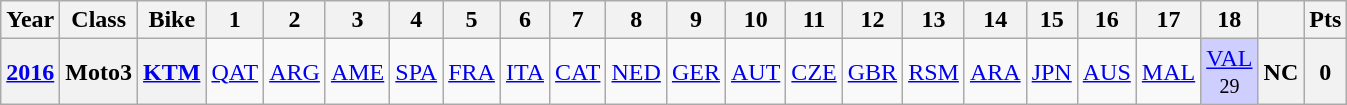<table class="wikitable" style="text-align:center">
<tr>
<th>Year</th>
<th>Class</th>
<th>Bike</th>
<th>1</th>
<th>2</th>
<th>3</th>
<th>4</th>
<th>5</th>
<th>6</th>
<th>7</th>
<th>8</th>
<th>9</th>
<th>10</th>
<th>11</th>
<th>12</th>
<th>13</th>
<th>14</th>
<th>15</th>
<th>16</th>
<th>17</th>
<th>18</th>
<th></th>
<th>Pts</th>
</tr>
<tr>
<th><a href='#'>2016</a></th>
<th>Moto3</th>
<th><a href='#'>KTM</a></th>
<td><a href='#'>QAT</a></td>
<td><a href='#'>ARG</a></td>
<td><a href='#'>AME</a></td>
<td><a href='#'>SPA</a></td>
<td><a href='#'>FRA</a></td>
<td><a href='#'>ITA</a></td>
<td><a href='#'>CAT</a></td>
<td><a href='#'>NED</a></td>
<td><a href='#'>GER</a></td>
<td><a href='#'>AUT</a></td>
<td><a href='#'>CZE</a></td>
<td><a href='#'>GBR</a></td>
<td><a href='#'>RSM</a></td>
<td><a href='#'>ARA</a></td>
<td><a href='#'>JPN</a></td>
<td><a href='#'>AUS</a></td>
<td><a href='#'>MAL</a></td>
<td style="background:#cfcfff;"><a href='#'>VAL</a><br><small>29</small></td>
<th>NC</th>
<th>0</th>
</tr>
</table>
